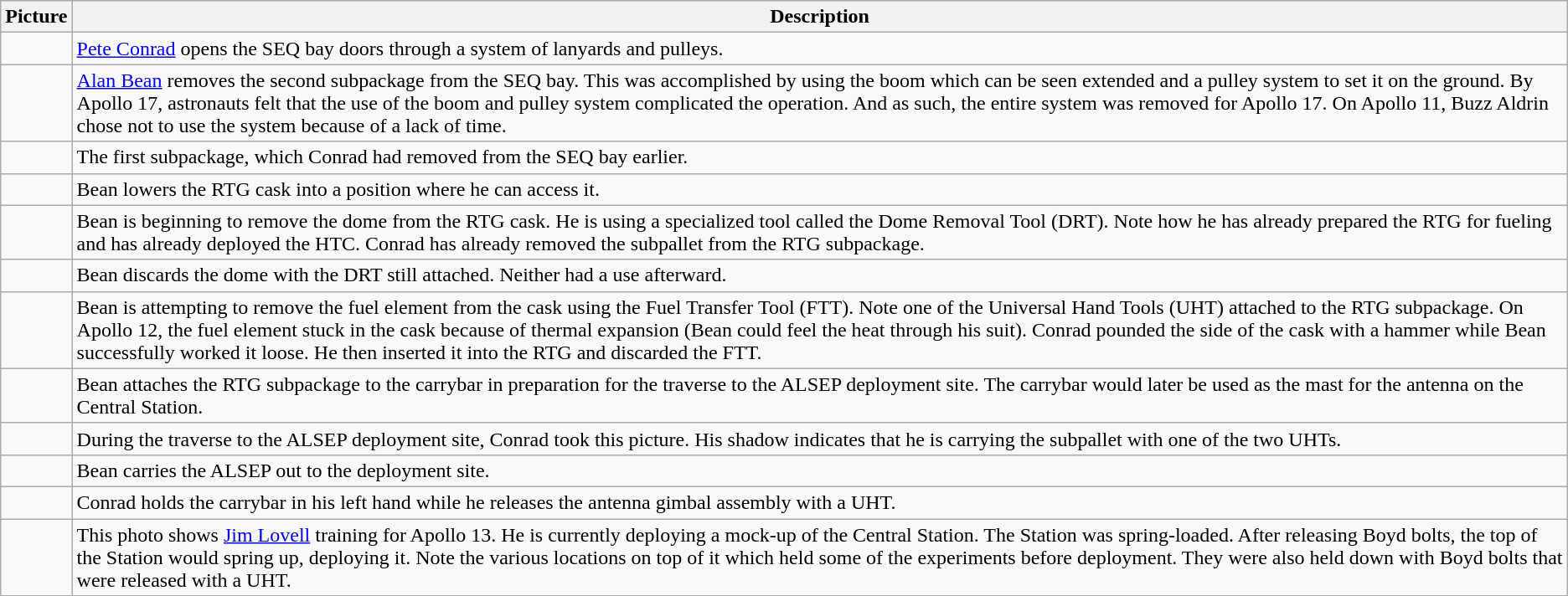<table class="wikitable">
<tr>
<th>Picture</th>
<th>Description</th>
</tr>
<tr>
<td></td>
<td><a href='#'>Pete Conrad</a> opens the SEQ bay doors through a system of lanyards and pulleys.</td>
</tr>
<tr>
<td></td>
<td><a href='#'>Alan Bean</a> removes the second subpackage from the SEQ bay. This was accomplished by using the boom which can be seen extended and a pulley system to set it on the ground. By Apollo 17, astronauts felt that the use of the boom and pulley system complicated the operation. And as such, the entire system was removed for Apollo 17. On Apollo 11, Buzz Aldrin chose not to use the system because of a lack of time.</td>
</tr>
<tr>
<td></td>
<td>The first subpackage, which Conrad had removed from the SEQ bay earlier.</td>
</tr>
<tr>
<td></td>
<td>Bean lowers the RTG cask into a position where he can access it.</td>
</tr>
<tr>
<td></td>
<td>Bean is beginning to remove the dome from the RTG cask. He is using a specialized tool called the Dome Removal Tool (DRT). Note how he has already prepared the RTG for fueling and has already deployed the HTC. Conrad has already removed the subpallet from the RTG subpackage.</td>
</tr>
<tr>
<td></td>
<td>Bean discards the dome with the DRT still attached. Neither had a use afterward.</td>
</tr>
<tr>
<td></td>
<td>Bean is attempting to remove the fuel element from the cask using the Fuel Transfer Tool (FTT). Note one of the Universal Hand Tools (UHT) attached to the RTG subpackage. On Apollo 12, the fuel element stuck in the cask because of thermal expansion (Bean could feel the heat through his suit). Conrad pounded the side of the cask with a hammer while Bean successfully worked it loose. He then inserted it into the RTG and discarded the FTT.</td>
</tr>
<tr>
<td></td>
<td>Bean attaches the RTG subpackage to the carrybar in preparation for the traverse to the ALSEP deployment site. The carrybar would later be used as the mast for the antenna on the Central Station.</td>
</tr>
<tr>
<td></td>
<td>During the traverse to the ALSEP deployment site, Conrad took this picture. His shadow indicates that he is carrying the subpallet with one of the two UHTs.</td>
</tr>
<tr>
<td></td>
<td>Bean carries the ALSEP out to the deployment site.</td>
</tr>
<tr>
<td></td>
<td>Conrad holds the carrybar in his left hand while he releases the antenna gimbal assembly with a UHT.</td>
</tr>
<tr>
<td></td>
<td>This photo shows <a href='#'>Jim Lovell</a> training for Apollo 13. He is currently deploying a mock-up of the Central Station. The Station was spring-loaded. After releasing Boyd bolts, the top of the Station would spring up, deploying it. Note the various locations on top of it which held some of the experiments before deployment. They were also held down with Boyd bolts that were released with a UHT.</td>
</tr>
<tr>
</tr>
</table>
